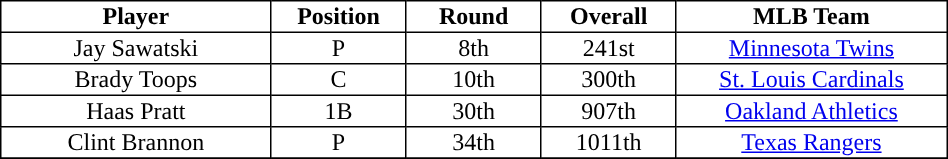<table class="toccolours" border=1 style="text-align:center; border-collapse:collapse;">
<tr>
<th style="width:20%; ">Player</th>
<th style="width:10%; ">Position</th>
<th style="width:10%; ">Round</th>
<th style="width:10%; ">Overall</th>
<th style="width:20%; ">MLB Team</th>
</tr>
<tr>
<td>Jay Sawatski</td>
<td>P</td>
<td>8th</td>
<td>241st</td>
<td><a href='#'>Minnesota Twins</a></td>
</tr>
<tr>
<td>Brady Toops</td>
<td>C</td>
<td>10th</td>
<td>300th</td>
<td><a href='#'>St. Louis Cardinals</a></td>
</tr>
<tr>
<td>Haas Pratt</td>
<td>1B</td>
<td>30th</td>
<td>907th</td>
<td><a href='#'>Oakland Athletics</a></td>
</tr>
<tr>
<td>Clint Brannon</td>
<td>P</td>
<td>34th</td>
<td>1011th</td>
<td><a href='#'>Texas Rangers</a></td>
</tr>
<tr>
</tr>
</table>
